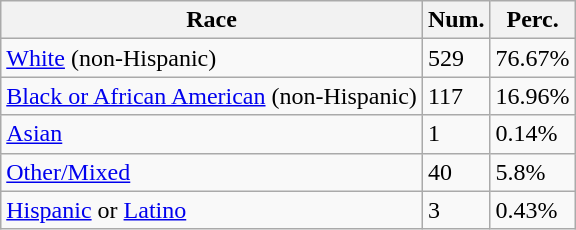<table class="wikitable">
<tr>
<th>Race</th>
<th>Num.</th>
<th>Perc.</th>
</tr>
<tr>
<td><a href='#'>White</a> (non-Hispanic)</td>
<td>529</td>
<td>76.67%</td>
</tr>
<tr>
<td><a href='#'>Black or African American</a> (non-Hispanic)</td>
<td>117</td>
<td>16.96%</td>
</tr>
<tr>
<td><a href='#'>Asian</a></td>
<td>1</td>
<td>0.14%</td>
</tr>
<tr>
<td><a href='#'>Other/Mixed</a></td>
<td>40</td>
<td>5.8%</td>
</tr>
<tr>
<td><a href='#'>Hispanic</a> or <a href='#'>Latino</a></td>
<td>3</td>
<td>0.43%</td>
</tr>
</table>
